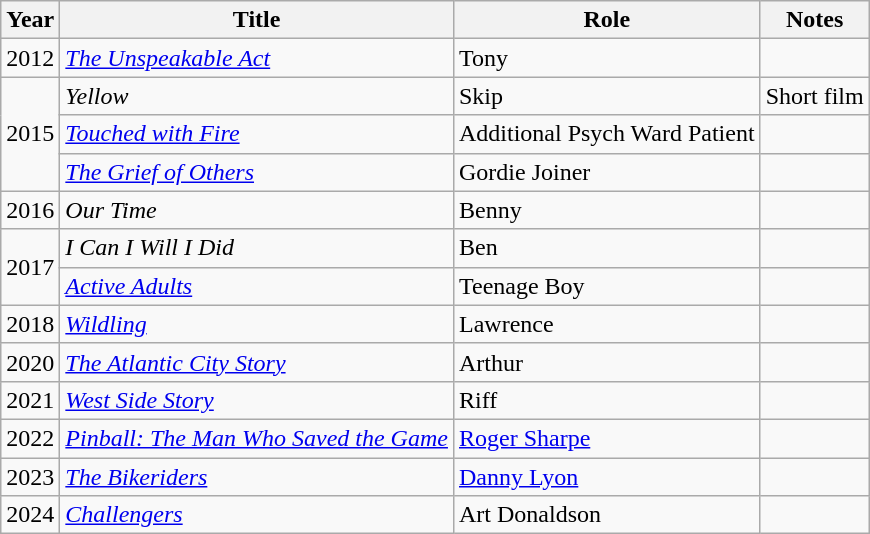<table class="wikitable sortable">
<tr>
<th>Year</th>
<th>Title</th>
<th>Role</th>
<th>Notes</th>
</tr>
<tr>
<td>2012</td>
<td><em><a href='#'>The Unspeakable Act</a></em></td>
<td>Tony</td>
<td></td>
</tr>
<tr>
<td rowspan="3">2015</td>
<td><em>Yellow</em></td>
<td>Skip</td>
<td>Short film</td>
</tr>
<tr>
<td><em><a href='#'>Touched with Fire</a></em></td>
<td>Additional Psych Ward Patient</td>
<td></td>
</tr>
<tr>
<td><em><a href='#'>The Grief of Others</a></em></td>
<td>Gordie Joiner</td>
<td></td>
</tr>
<tr>
<td>2016</td>
<td><em>Our Time</em></td>
<td>Benny</td>
<td></td>
</tr>
<tr>
<td rowspan="2">2017</td>
<td><em>I Can I Will I Did</em></td>
<td>Ben</td>
<td></td>
</tr>
<tr>
<td><em><a href='#'>Active Adults</a></em></td>
<td>Teenage Boy</td>
<td></td>
</tr>
<tr>
<td>2018</td>
<td><em><a href='#'>Wildling</a></em></td>
<td>Lawrence</td>
<td></td>
</tr>
<tr>
<td>2020</td>
<td><em><a href='#'>The Atlantic City Story</a></em></td>
<td>Arthur</td>
<td></td>
</tr>
<tr>
<td>2021</td>
<td><em><a href='#'>West Side Story</a></em></td>
<td>Riff</td>
<td></td>
</tr>
<tr>
<td>2022</td>
<td><em><a href='#'>Pinball: The Man Who Saved the Game</a></em></td>
<td><a href='#'>Roger Sharpe</a></td>
<td></td>
</tr>
<tr>
<td>2023</td>
<td><em><a href='#'>The Bikeriders</a></em></td>
<td><a href='#'>Danny Lyon</a></td>
<td></td>
</tr>
<tr>
<td>2024</td>
<td><em><a href='#'>Challengers</a></em></td>
<td>Art Donaldson</td>
<td></td>
</tr>
</table>
